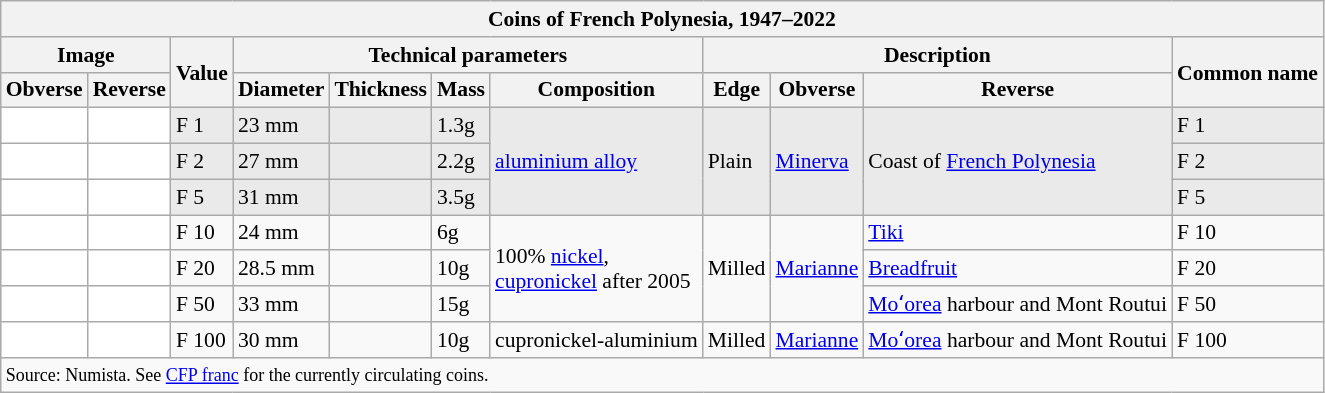<table class="wikitable" style="font-size: 90%">
<tr>
<th colspan="12">Coins of French Polynesia, 1947–2022</th>
</tr>
<tr>
<th colspan="2">Image</th>
<th rowspan="2">Value</th>
<th colspan="4">Technical parameters</th>
<th colspan="3">Description</th>
<th rowspan="2">Common name</th>
</tr>
<tr>
<th>Obverse</th>
<th>Reverse</th>
<th>Diameter</th>
<th>Thickness</th>
<th>Mass</th>
<th>Composition</th>
<th>Edge</th>
<th>Obverse</th>
<th>Reverse</th>
</tr>
<tr style="background:#eaeaea">
<td align="center" style="background:white"></td>
<td align="center" style="background:white"></td>
<td>F 1</td>
<td>23 mm</td>
<td></td>
<td>1.3g</td>
<td rowspan="3"><a href='#'>aluminium alloy</a></td>
<td rowspan="3">Plain</td>
<td rowspan="3"><a href='#'>Minerva</a></td>
<td rowspan="3">Coast of <a href='#'>French Polynesia</a></td>
<td>F 1</td>
</tr>
<tr style="background:#eaeaea">
<td align="center" style="background:white"></td>
<td align="center" style="background:white"></td>
<td>F 2</td>
<td>27 mm</td>
<td></td>
<td>2.2g</td>
<td>F 2</td>
</tr>
<tr style="background:#eaeaea">
<td align="center" style="background:white"></td>
<td align="center" style="background:white"></td>
<td>F 5</td>
<td>31 mm</td>
<td></td>
<td>3.5g</td>
<td>F 5</td>
</tr>
<tr>
<td align="center" style="background:white"></td>
<td align="center" style="background:white"></td>
<td>F 10</td>
<td>24 mm</td>
<td></td>
<td>6g</td>
<td rowspan="3">100% <a href='#'>nickel</a>,<br><a href='#'>cupronickel</a> after 2005</td>
<td rowspan="3">Milled</td>
<td rowspan="3"><a href='#'>Marianne</a></td>
<td><a href='#'>Tiki</a></td>
<td>F 10</td>
</tr>
<tr>
<td align="center" style="background:white"></td>
<td align="center" style="background:white"></td>
<td>F 20</td>
<td>28.5 mm</td>
<td></td>
<td>10g</td>
<td><a href='#'>Breadfruit</a></td>
<td>F 20</td>
</tr>
<tr>
<td align="center" style="background:white"></td>
<td align="center" style="background:white"></td>
<td>F 50</td>
<td>33 mm<br></td>
<td></td>
<td>15g</td>
<td><a href='#'>Moʻorea</a> harbour and Mont Routui</td>
<td>F 50</td>
</tr>
<tr>
<td align="center" style="background:white"></td>
<td align="center" style="background:white"></td>
<td>F 100</td>
<td>30 mm</td>
<td></td>
<td>10g</td>
<td>cupronickel-aluminium</td>
<td>Milled</td>
<td><a href='#'>Marianne</a></td>
<td><a href='#'>Moʻorea</a> harbour and Mont Routui</td>
<td>F 100</td>
</tr>
<tr>
<td colspan="11"> <small>Source: Numista. See <a href='#'>CFP franc</a> for the currently circulating coins.</small></td>
</tr>
</table>
